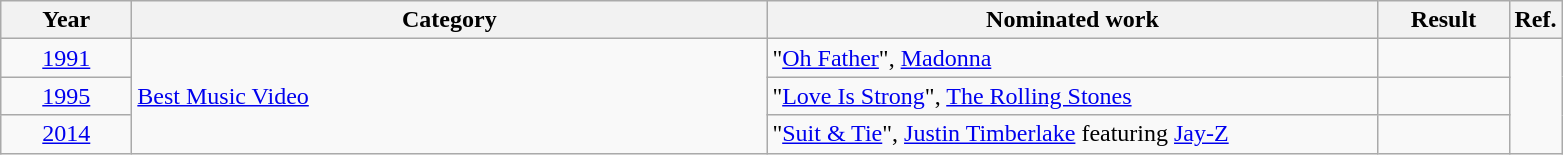<table class=wikitable>
<tr>
<th scope="col" style="width:5em;">Year</th>
<th scope="col" style="width:26em;">Category</th>
<th scope="col" style="width:25em;">Nominated work</th>
<th scope="col" style="width:5em;">Result</th>
<th>Ref.</th>
</tr>
<tr>
<td style="text-align:center;"><a href='#'>1991</a></td>
<td rowspan=3><a href='#'>Best Music Video</a></td>
<td>"<a href='#'>Oh Father</a>", <a href='#'>Madonna</a></td>
<td></td>
<td rowspan=3></td>
</tr>
<tr>
<td style="text-align:center"><a href='#'>1995</a></td>
<td>"<a href='#'>Love Is Strong</a>", <a href='#'>The Rolling Stones</a></td>
<td></td>
</tr>
<tr>
<td style="text-align:center"><a href='#'>2014</a></td>
<td>"<a href='#'>Suit & Tie</a>", <a href='#'>Justin Timberlake</a> featuring <a href='#'>Jay-Z</a></td>
<td></td>
</tr>
</table>
